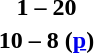<table style="text-align:center">
<tr>
<th width=200></th>
<th width=100></th>
<th width=200></th>
</tr>
<tr>
<td align=right></td>
<td><strong>1 – 20</strong></td>
<td align=left></td>
</tr>
<tr>
<td align=right></td>
<td><strong>10 – 8 (<a href='#'>p</a>)</strong></td>
<td align=left></td>
</tr>
</table>
